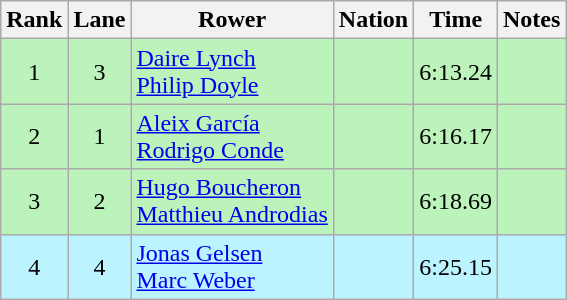<table class="wikitable sortable" style="text-align:center">
<tr>
<th>Rank</th>
<th>Lane</th>
<th>Rower</th>
<th>Nation</th>
<th>Time</th>
<th>Notes</th>
</tr>
<tr bgcolor=bbf3bb>
<td>1</td>
<td>3</td>
<td align=left><a href='#'>Daire Lynch</a><br><a href='#'>Philip Doyle</a></td>
<td align=left></td>
<td>6:13.24</td>
<td></td>
</tr>
<tr bgcolor=bbf3bb>
<td>2</td>
<td>1</td>
<td align=left><a href='#'>Aleix García</a><br><a href='#'>Rodrigo Conde</a></td>
<td align=left></td>
<td>6:16.17</td>
<td></td>
</tr>
<tr bgcolor=bbf3bb>
<td>3</td>
<td>2</td>
<td align=left><a href='#'>Hugo Boucheron</a><br><a href='#'>Matthieu Androdias</a></td>
<td align=left></td>
<td>6:18.69</td>
<td></td>
</tr>
<tr bgcolor=bbf3ff>
<td>4</td>
<td>4</td>
<td align=left><a href='#'>Jonas Gelsen</a><br><a href='#'>Marc Weber</a></td>
<td align=left></td>
<td>6:25.15</td>
<td></td>
</tr>
</table>
